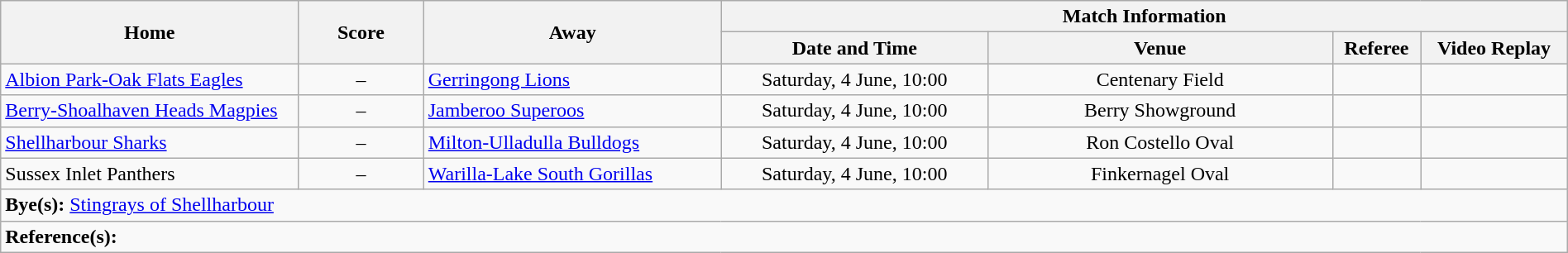<table class="wikitable" width="100% text-align:center;">
<tr>
<th rowspan="2" width="19%">Home</th>
<th rowspan="2" width="8%">Score</th>
<th rowspan="2" width="19%">Away</th>
<th colspan="4">Match Information</th>
</tr>
<tr bgcolor="#CCCCCC">
<th width="17%">Date and Time</th>
<th width="22%">Venue</th>
<th>Referee</th>
<th>Video Replay</th>
</tr>
<tr>
<td> <a href='#'>Albion Park-Oak Flats Eagles</a></td>
<td style="text-align:center;">–</td>
<td> <a href='#'>Gerringong Lions</a></td>
<td style="text-align:center;">Saturday, 4 June, 10:00</td>
<td style="text-align:center;">Centenary Field</td>
<td style="text-align:center;"></td>
<td style="text-align:center;"></td>
</tr>
<tr>
<td> <a href='#'>Berry-Shoalhaven Heads Magpies</a></td>
<td style="text-align:center;">–</td>
<td> <a href='#'>Jamberoo Superoos</a></td>
<td style="text-align:center;">Saturday, 4 June, 10:00</td>
<td style="text-align:center;">Berry Showground</td>
<td style="text-align:center;"></td>
<td style="text-align:center;"></td>
</tr>
<tr>
<td> <a href='#'>Shellharbour Sharks</a></td>
<td style="text-align:center;">–</td>
<td> <a href='#'>Milton-Ulladulla Bulldogs</a></td>
<td style="text-align:center;">Saturday, 4 June, 10:00</td>
<td style="text-align:center;">Ron Costello Oval</td>
<td style="text-align:center;"></td>
<td style="text-align:center;"></td>
</tr>
<tr>
<td> Sussex Inlet Panthers</td>
<td style="text-align:center;">–</td>
<td> <a href='#'>Warilla-Lake South Gorillas</a></td>
<td style="text-align:center;">Saturday, 4 June, 10:00</td>
<td style="text-align:center;">Finkernagel Oval</td>
<td style="text-align:center;"></td>
<td style="text-align:center;"></td>
</tr>
<tr>
<td colspan="7"><strong>Bye(s):</strong>  <a href='#'>Stingrays of Shellharbour</a></td>
</tr>
<tr>
<td colspan="7"><strong>Reference(s):</strong></td>
</tr>
</table>
